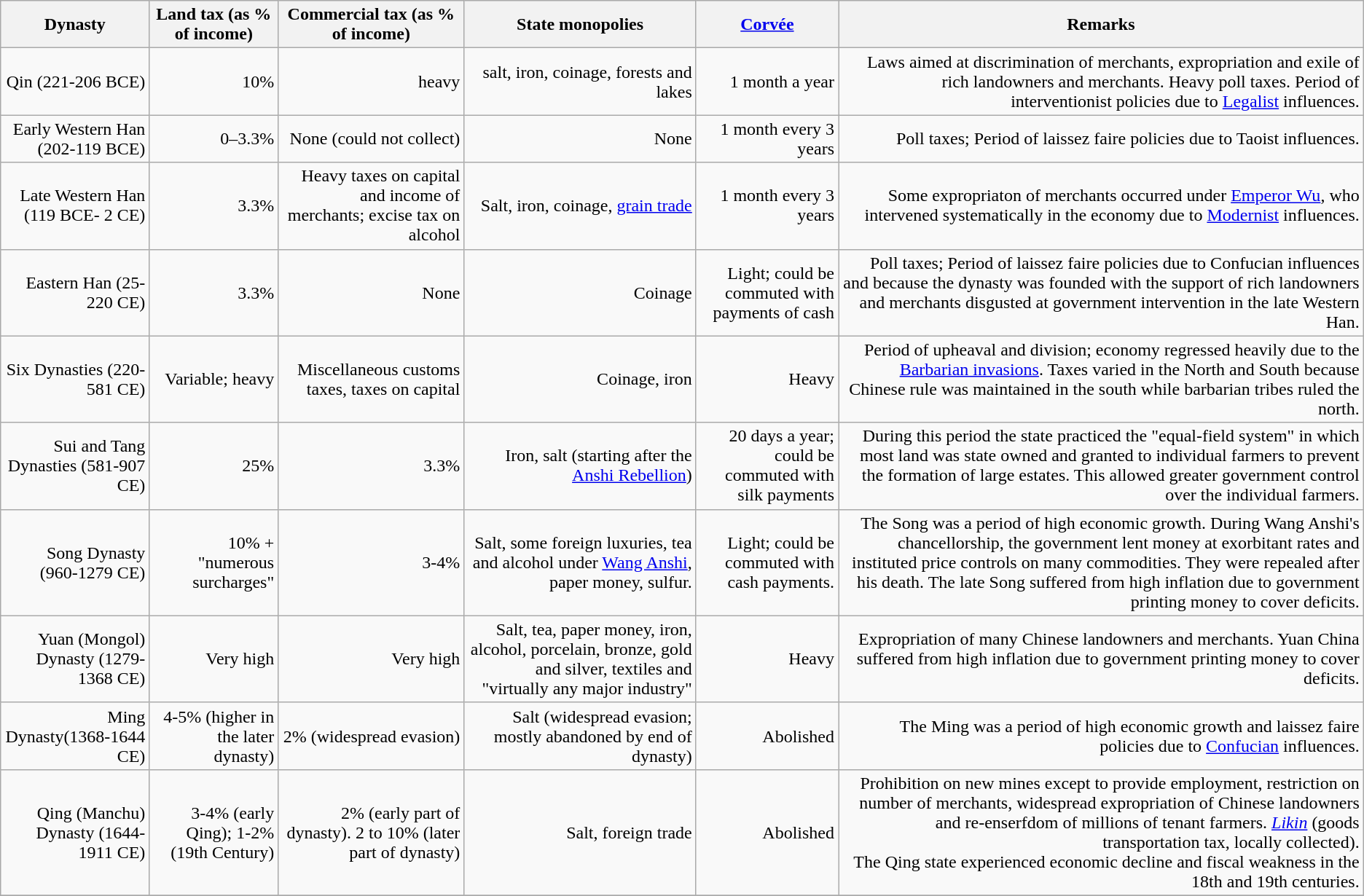<table class="wikitable sortable" style="text-align: right;">
<tr>
<th>Dynasty</th>
<th>Land tax (as % of income)</th>
<th>Commercial tax (as % of income)</th>
<th>State monopolies</th>
<th><a href='#'>Corvée</a></th>
<th>Remarks</th>
</tr>
<tr>
<td>Qin (221-206 BCE) </td>
<td>10%</td>
<td>heavy</td>
<td>salt, iron, coinage, forests and lakes</td>
<td>1 month a year</td>
<td>Laws aimed at discrimination of merchants, expropriation and exile of rich landowners and merchants. Heavy poll taxes. Period of interventionist policies due to <a href='#'>Legalist</a> influences.</td>
</tr>
<tr>
<td>Early Western Han (202-119 BCE)</td>
<td>0–3.3%</td>
<td>None (could not collect)</td>
<td>None</td>
<td>1 month every 3 years</td>
<td>Poll taxes; Period of laissez faire policies due to Taoist influences.</td>
</tr>
<tr>
<td>Late Western Han (119 BCE- 2 CE)</td>
<td>3.3%</td>
<td>Heavy taxes on capital and income of merchants; excise tax on alcohol</td>
<td>Salt, iron, coinage, <a href='#'>grain trade</a></td>
<td>1 month every 3 years</td>
<td>Some expropriaton of merchants occurred under <a href='#'>Emperor Wu</a>, who intervened systematically in the economy due to <a href='#'>Modernist</a> influences.</td>
</tr>
<tr>
<td>Eastern Han (25- 220 CE)</td>
<td>3.3%</td>
<td>None</td>
<td>Coinage</td>
<td>Light; could be commuted with payments of cash</td>
<td>Poll taxes; Period of laissez faire policies due to Confucian influences and because the dynasty was founded with the support of rich landowners and merchants disgusted at government intervention in the late Western Han.</td>
</tr>
<tr>
<td>Six Dynasties (220-581 CE)</td>
<td>Variable; heavy</td>
<td>Miscellaneous customs taxes, taxes on capital</td>
<td>Coinage, iron</td>
<td>Heavy</td>
<td>Period of upheaval and division; economy regressed heavily due to the <a href='#'>Barbarian invasions</a>. Taxes varied in the North and South because Chinese rule was maintained in the south while barbarian tribes ruled the north.</td>
</tr>
<tr>
<td>Sui and Tang Dynasties (581-907 CE)</td>
<td>25%</td>
<td>3.3%</td>
<td>Iron, salt (starting after the <a href='#'>Anshi Rebellion</a>)</td>
<td>20 days a year; could be commuted with silk payments</td>
<td>During this period the state practiced the "equal-field system" in which most land was state owned and granted to individual farmers to prevent the formation of large estates. This allowed greater government control over the individual farmers.</td>
</tr>
<tr>
<td>Song Dynasty (960-1279 CE)</td>
<td>10% + "numerous surcharges"</td>
<td>3-4%</td>
<td>Salt, some foreign luxuries, tea and alcohol under <a href='#'>Wang Anshi</a>, paper money, sulfur.</td>
<td>Light; could be commuted with cash payments.</td>
<td>The Song was a period of high economic growth. During Wang Anshi's chancellorship, the government lent money at exorbitant rates and instituted price controls on many commodities. They were repealed after his death. The late Song suffered from high inflation due to government printing money to cover deficits.</td>
</tr>
<tr>
<td>Yuan (Mongol) Dynasty (1279-1368 CE)</td>
<td>Very high</td>
<td>Very high</td>
<td>Salt, tea, paper money, iron, alcohol, porcelain, bronze, gold and silver, textiles and "virtually any major industry"</td>
<td>Heavy</td>
<td>Expropriation of many Chinese landowners and merchants. Yuan China suffered from high inflation due to government printing money to cover deficits.</td>
</tr>
<tr>
<td>Ming Dynasty(1368-1644 CE)</td>
<td>4-5% (higher in the later dynasty)</td>
<td>2% (widespread evasion)</td>
<td>Salt (widespread evasion; mostly abandoned by end of dynasty)</td>
<td>Abolished</td>
<td>The Ming was a period of high economic growth and laissez faire policies due to <a href='#'>Confucian</a> influences.</td>
</tr>
<tr>
<td>Qing (Manchu) Dynasty (1644-1911 CE)</td>
<td>3-4% (early Qing); 1-2% (19th Century)</td>
<td>2% (early part of dynasty). 2 to 10% (later part of dynasty)</td>
<td>Salt, foreign trade</td>
<td>Abolished</td>
<td>Prohibition on new mines except to provide employment, restriction on number of merchants, widespread expropriation of Chinese landowners and re-enserfdom of millions of tenant farmers. <em><a href='#'>Likin</a></em> (goods transportation tax, locally collected).<br>The Qing state experienced economic decline and fiscal weakness in the 18th and 19th centuries.</td>
</tr>
<tr>
</tr>
</table>
